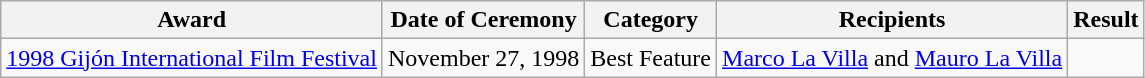<table class="wikitable">
<tr>
<th>Award</th>
<th>Date of Ceremony</th>
<th>Category</th>
<th>Recipients</th>
<th>Result</th>
</tr>
<tr>
<td><a href='#'>1998 Gijón International Film Festival</a></td>
<td>November 27, 1998</td>
<td>Best Feature</td>
<td><a href='#'>Marco La Villa</a> and <a href='#'>Mauro La Villa</a></td>
<td></td>
</tr>
</table>
